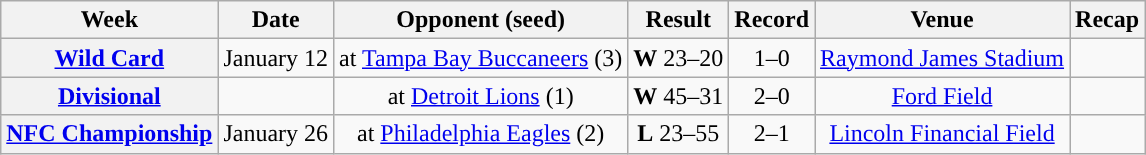<table class="wikitable" style="text-align:center">
<tr>
<th>Week</th>
<th>Date</th>
<th>Opponent (seed)</th>
<th>Result</th>
<th>Record</th>
<th>Venue</th>
<th>Recap</th>
</tr>
<tr>
<th><a href='#'>Wild Card</a></th>
<td>January 12</td>
<td>at <a href='#'>Tampa Bay Buccaneers</a> (3)</td>
<td><strong>W</strong> 23–20</td>
<td>1–0</td>
<td><a href='#'>Raymond James Stadium</a></td>
<td></td>
</tr>
<tr>
<th><a href='#'>Divisional</a></th>
<td></td>
<td>at <a href='#'>Detroit Lions</a> (1)</td>
<td><strong>W</strong> 45–31</td>
<td>2–0</td>
<td><a href='#'>Ford Field</a></td>
<td></td>
</tr>
<tr>
<th><a href='#'>NFC Championship</a></th>
<td>January 26</td>
<td>at <a href='#'>Philadelphia Eagles</a> (2)</td>
<td><strong>L</strong> 23–55</td>
<td>2–1</td>
<td><a href='#'>Lincoln Financial Field</a></td>
<td></td>
</tr>
</table>
